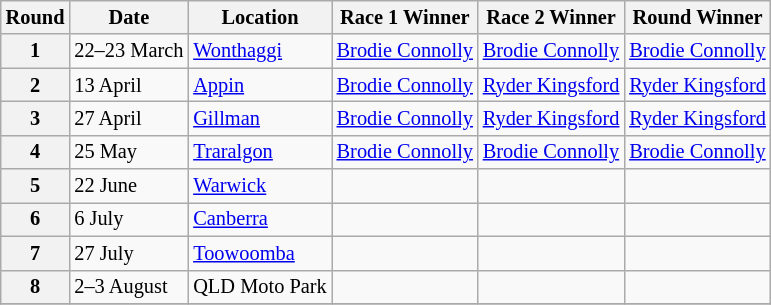<table class="wikitable" style="font-size: 85%;">
<tr>
<th>Round</th>
<th>Date</th>
<th>Location</th>
<th>Race 1 Winner</th>
<th>Race 2 Winner</th>
<th>Round Winner</th>
</tr>
<tr>
<th>1</th>
<td>22–23 March</td>
<td> <a href='#'>Wonthaggi</a></td>
<td> <a href='#'>Brodie Connolly</a></td>
<td> <a href='#'>Brodie Connolly</a></td>
<td> <a href='#'>Brodie Connolly</a></td>
</tr>
<tr>
<th>2</th>
<td>13 April</td>
<td> <a href='#'>Appin</a></td>
<td> <a href='#'>Brodie Connolly</a></td>
<td> <a href='#'>Ryder Kingsford</a></td>
<td> <a href='#'>Ryder Kingsford</a></td>
</tr>
<tr>
<th>3</th>
<td>27 April</td>
<td> <a href='#'>Gillman</a></td>
<td> <a href='#'>Brodie Connolly</a></td>
<td> <a href='#'>Ryder Kingsford</a></td>
<td> <a href='#'>Ryder Kingsford</a></td>
</tr>
<tr>
<th>4</th>
<td>25 May</td>
<td> <a href='#'>Traralgon</a></td>
<td> <a href='#'>Brodie Connolly</a></td>
<td> <a href='#'>Brodie Connolly</a></td>
<td> <a href='#'>Brodie Connolly</a></td>
</tr>
<tr>
<th>5</th>
<td>22 June</td>
<td> <a href='#'>Warwick</a></td>
<td></td>
<td></td>
<td></td>
</tr>
<tr>
<th>6</th>
<td>6 July</td>
<td> <a href='#'>Canberra</a></td>
<td></td>
<td></td>
<td></td>
</tr>
<tr>
<th>7</th>
<td>27 July</td>
<td> <a href='#'>Toowoomba</a></td>
<td></td>
<td></td>
<td></td>
</tr>
<tr>
<th>8</th>
<td>2–3 August</td>
<td> QLD Moto Park</td>
<td></td>
<td></td>
<td></td>
</tr>
<tr>
</tr>
</table>
